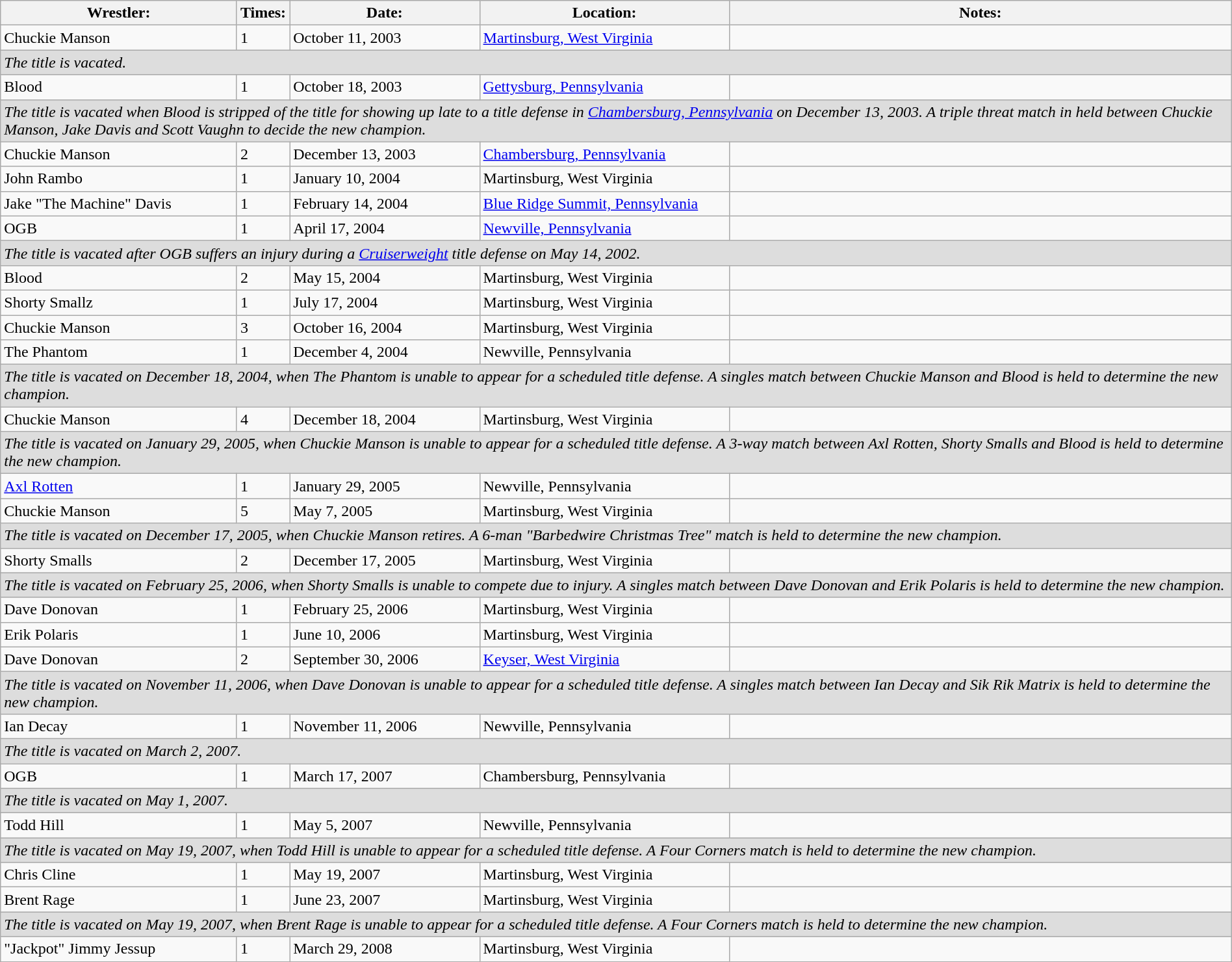<table class="wikitable" width=100%>
<tr>
<th width=20%>Wrestler:</th>
<th width=0%>Times:</th>
<th width=16%>Date:</th>
<th width=21%>Location:</th>
<th width=43%>Notes:</th>
</tr>
<tr>
<td>Chuckie Manson</td>
<td>1</td>
<td>October 11, 2003</td>
<td><a href='#'>Martinsburg, West Virginia</a></td>
<td></td>
</tr>
<tr>
<td style="background: #dddddd;" colspan=5><em>The title is vacated.</em></td>
</tr>
<tr>
<td>Blood</td>
<td>1</td>
<td>October 18, 2003</td>
<td><a href='#'>Gettysburg, Pennsylvania</a></td>
<td></td>
</tr>
<tr>
<td style="background: #dddddd;" colspan=5><em>The title is vacated when Blood is stripped of the title for showing up late to a title defense in <a href='#'>Chambersburg, Pennsylvania</a> on December 13, 2003. A triple threat match in held between Chuckie Manson, Jake Davis and Scott Vaughn to decide the new champion.</em></td>
</tr>
<tr>
<td>Chuckie Manson</td>
<td>2</td>
<td>December 13, 2003</td>
<td><a href='#'>Chambersburg, Pennsylvania</a></td>
<td></td>
</tr>
<tr>
<td>John Rambo</td>
<td>1</td>
<td>January 10, 2004</td>
<td>Martinsburg, West Virginia</td>
<td></td>
</tr>
<tr>
<td>Jake "The Machine" Davis</td>
<td>1</td>
<td>February 14, 2004</td>
<td><a href='#'>Blue Ridge Summit, Pennsylvania</a></td>
<td></td>
</tr>
<tr>
<td>OGB</td>
<td>1</td>
<td>April 17, 2004</td>
<td><a href='#'>Newville, Pennsylvania</a></td>
<td></td>
</tr>
<tr>
<td style="background: #dddddd;" colspan=5><em>The title is vacated after OGB suffers an injury during a <a href='#'>Cruiserweight</a> title defense on May 14, 2002.</em></td>
</tr>
<tr>
<td>Blood</td>
<td>2</td>
<td>May 15, 2004</td>
<td>Martinsburg, West Virginia</td>
<td></td>
</tr>
<tr>
<td>Shorty Smallz</td>
<td>1</td>
<td>July 17, 2004</td>
<td>Martinsburg, West Virginia</td>
<td></td>
</tr>
<tr>
<td>Chuckie Manson</td>
<td>3</td>
<td>October 16, 2004</td>
<td>Martinsburg, West Virginia</td>
<td></td>
</tr>
<tr>
<td>The Phantom</td>
<td>1</td>
<td>December 4, 2004</td>
<td>Newville, Pennsylvania</td>
<td></td>
</tr>
<tr>
<td style="background: #dddddd;" colspan=5><em>The title is vacated on December 18, 2004, when The Phantom is unable to appear for a scheduled title defense. A singles match between Chuckie Manson and Blood is held to determine the new champion.</em></td>
</tr>
<tr>
<td>Chuckie Manson</td>
<td>4</td>
<td>December 18, 2004</td>
<td>Martinsburg, West Virginia</td>
<td></td>
</tr>
<tr>
<td style="background: #dddddd;" colspan=5><em>The title is vacated on January 29, 2005, when Chuckie Manson is unable to appear for a scheduled title defense. A 3-way match between Axl Rotten, Shorty Smalls and Blood is held to determine the new champion.</em></td>
</tr>
<tr>
<td><a href='#'>Axl Rotten</a></td>
<td>1</td>
<td>January 29, 2005</td>
<td>Newville, Pennsylvania</td>
<td></td>
</tr>
<tr>
<td>Chuckie Manson</td>
<td>5</td>
<td>May 7, 2005</td>
<td>Martinsburg, West Virginia</td>
<td></td>
</tr>
<tr>
<td style="background: #dddddd;" colspan=5><em>The title is vacated on December 17, 2005, when Chuckie Manson retires. A 6-man "Barbedwire Christmas Tree" match is held to determine the new champion.</em></td>
</tr>
<tr>
<td>Shorty Smalls</td>
<td>2</td>
<td>December 17, 2005</td>
<td>Martinsburg, West Virginia</td>
<td></td>
</tr>
<tr>
<td style="background: #dddddd;" colspan=5><em>The title is vacated on February 25, 2006, when Shorty Smalls is unable to compete due to injury. A singles match between Dave Donovan and Erik Polaris is held to determine the new champion.</em></td>
</tr>
<tr>
<td>Dave Donovan</td>
<td>1</td>
<td>February 25, 2006</td>
<td>Martinsburg, West Virginia</td>
<td></td>
</tr>
<tr>
<td>Erik Polaris</td>
<td>1</td>
<td>June 10, 2006</td>
<td>Martinsburg, West Virginia</td>
<td></td>
</tr>
<tr>
<td>Dave Donovan</td>
<td>2</td>
<td>September 30, 2006</td>
<td><a href='#'>Keyser, West Virginia</a></td>
<td></td>
</tr>
<tr>
<td style="background: #dddddd;" colspan=5><em>The title is vacated on November 11, 2006, when Dave Donovan is unable to appear for a scheduled title defense. A singles match between Ian Decay and Sik Rik Matrix is held to determine the new champion.</em></td>
</tr>
<tr>
<td>Ian Decay</td>
<td>1</td>
<td>November 11, 2006</td>
<td>Newville, Pennsylvania</td>
<td></td>
</tr>
<tr>
<td style="background: #dddddd;" colspan=5><em>The title is vacated on March 2, 2007.</em></td>
</tr>
<tr>
<td>OGB</td>
<td>1</td>
<td>March 17, 2007</td>
<td>Chambersburg, Pennsylvania</td>
<td></td>
</tr>
<tr>
<td style="background: #dddddd;" colspan=5><em>The title is vacated on May 1, 2007.</em></td>
</tr>
<tr>
<td>Todd Hill</td>
<td>1</td>
<td>May 5, 2007</td>
<td>Newville, Pennsylvania</td>
<td></td>
</tr>
<tr>
<td style="background: #dddddd;" colspan=5><em>The title is vacated on May 19, 2007, when Todd Hill is unable to appear for a scheduled title defense. A Four Corners match is held to determine the new champion.</em></td>
</tr>
<tr>
<td>Chris Cline</td>
<td>1</td>
<td>May 19, 2007</td>
<td>Martinsburg, West Virginia</td>
<td></td>
</tr>
<tr>
<td>Brent Rage</td>
<td>1</td>
<td>June 23, 2007</td>
<td>Martinsburg, West Virginia</td>
<td></td>
</tr>
<tr>
<td style="background: #dddddd;" colspan=5><em>The title is vacated on May 19, 2007, when Brent Rage is unable to appear for a scheduled title defense. A Four Corners match is held to determine the new champion.</em></td>
</tr>
<tr>
<td>"Jackpot" Jimmy Jessup</td>
<td>1</td>
<td>March 29, 2008</td>
<td>Martinsburg, West Virginia</td>
<td></td>
</tr>
</table>
